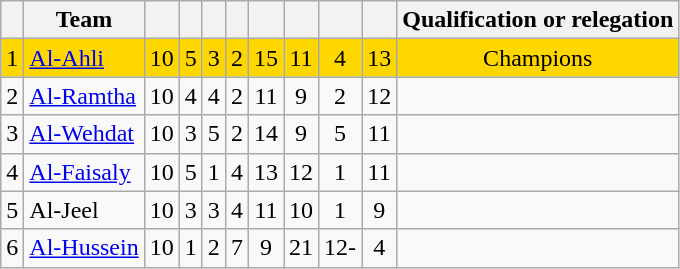<table class="wikitable" style="text-align:center;">
<tr>
<th></th>
<th>Team</th>
<th></th>
<th></th>
<th></th>
<th></th>
<th></th>
<th></th>
<th></th>
<th></th>
<th>Qualification or relegation</th>
</tr>
<tr bgcolor=gold>
<td>1</td>
<td style="text-align:left;"><a href='#'>Al-Ahli</a></td>
<td>10</td>
<td>5</td>
<td>3</td>
<td>2</td>
<td>15</td>
<td>11</td>
<td>4</td>
<td>13</td>
<td>Champions</td>
</tr>
<tr>
<td>2</td>
<td style="text-align:left;"><a href='#'>Al-Ramtha</a></td>
<td>10</td>
<td>4</td>
<td>4</td>
<td>2</td>
<td>11</td>
<td>9</td>
<td>2</td>
<td>12</td>
<td></td>
</tr>
<tr>
<td>3</td>
<td style="text-align:left;"><a href='#'>Al-Wehdat</a></td>
<td>10</td>
<td>3</td>
<td>5</td>
<td>2</td>
<td>14</td>
<td>9</td>
<td>5</td>
<td>11</td>
<td></td>
</tr>
<tr bgcolor=>
<td>4</td>
<td style="text-align:left;"><a href='#'>Al-Faisaly</a></td>
<td>10</td>
<td>5</td>
<td>1</td>
<td>4</td>
<td>13</td>
<td>12</td>
<td>1</td>
<td>11</td>
<td></td>
</tr>
<tr>
<td>5</td>
<td style="text-align:left;">Al-Jeel</td>
<td>10</td>
<td>3</td>
<td>3</td>
<td>4</td>
<td>11</td>
<td>10</td>
<td>1</td>
<td>9</td>
<td></td>
</tr>
<tr bgcolor=>
<td>6</td>
<td style="text-align:left;"><a href='#'>Al-Hussein</a></td>
<td>10</td>
<td>1</td>
<td>2</td>
<td>7</td>
<td>9</td>
<td>21</td>
<td>12-</td>
<td>4</td>
<td></td>
</tr>
</table>
